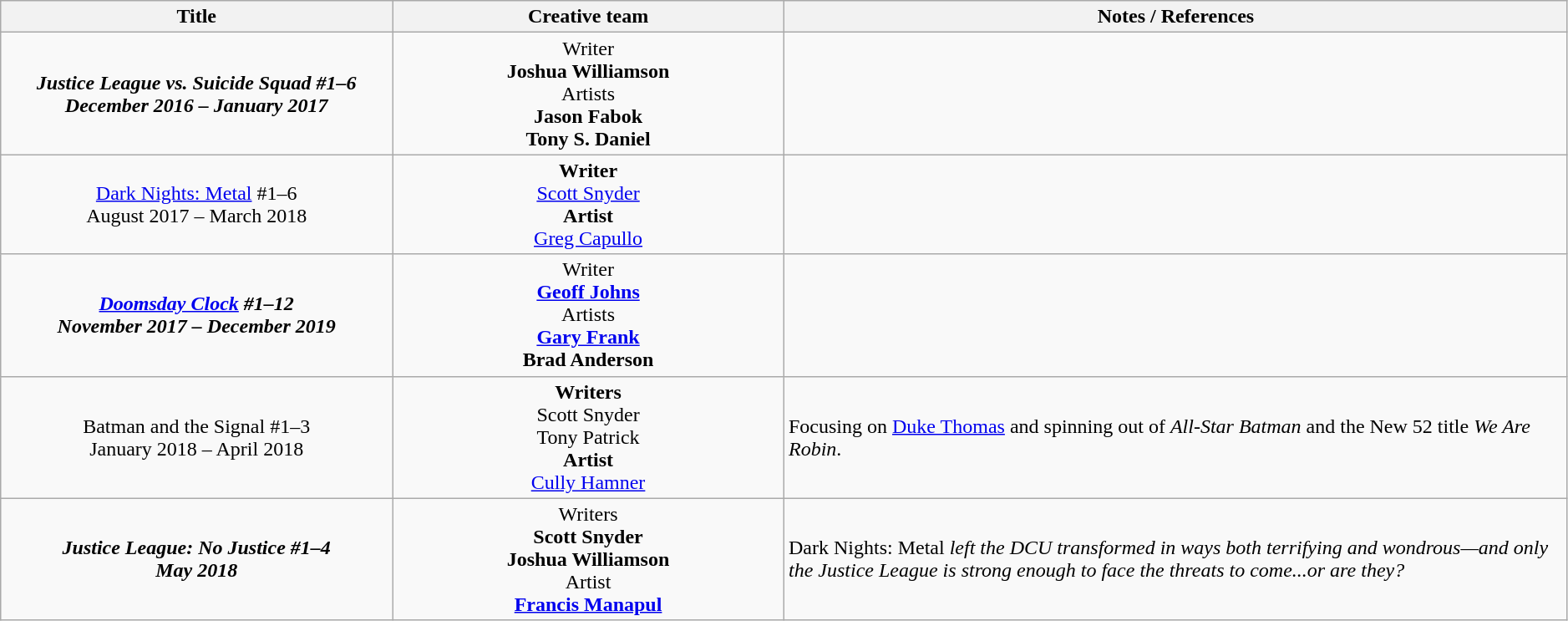<table class="wikitable sortable" style="text-align:center; font-weight:normal;" width=99%>
<tr>
<th scope="col" width="15%" align="center">Title</th>
<th scope="col" width="15%" align="center" class=unsortable>Creative team</th>
<th scope="col" width="30%" align="center" class=unsortable>Notes / References</th>
</tr>
<tr>
<td scope="row"><strong><em>Justice League vs. Suicide Squad<em> #1–6<strong><br>December 2016 – January 2017</td>
<td></strong>Writer<strong><br>Joshua Williamson<br></strong>Artists<strong><br>Jason Fabok<br>Tony S. Daniel</td>
<td align="left"></td>
</tr>
<tr>
<td scope="row"></em></strong><a href='#'>Dark Nights: Metal</a></em> #1–6</strong><br>August 2017 – March 2018</td>
<td><strong>Writer</strong><br><a href='#'>Scott Snyder</a><br><strong>Artist</strong><br><a href='#'>Greg Capullo</a></td>
<td align="left"></td>
</tr>
<tr>
<td scope="row"><strong><em><a href='#'>Doomsday Clock</a><em> #1–12<strong><br>November 2017 –  December 2019</td>
<td></strong>Writer<strong><br><a href='#'>Geoff Johns</a><br></strong>Artists<strong><br><a href='#'>Gary Frank</a><br>Brad Anderson</td>
<td align="left"></td>
</tr>
<tr>
<td scope="row"></em></strong>Batman and the Signal</em> #1–3</strong><br>January 2018 – April 2018</td>
<td><strong>Writers</strong><br>Scott Snyder<br>Tony Patrick<br><strong>Artist</strong><br><a href='#'>Cully Hamner</a></td>
<td align="left">Focusing on <a href='#'>Duke Thomas</a> and spinning out of <em>All-Star Batman</em> and the New 52 title <em>We Are Robin</em>.</td>
</tr>
<tr>
<td scope="row"><strong><em>Justice League: No Justice<em> #1–4<strong><br>May 2018</td>
<td></strong>Writers<strong><br>Scott Snyder<br>Joshua Williamson<br></strong>Artist<strong><br><a href='#'>Francis Manapul</a></td>
<td align="left"></em>Dark Nights: Metal<em> left the DCU transformed in ways both terrifying and wondrous—and only the Justice League is strong enough to face the threats to come...or are they?</td>
</tr>
</table>
